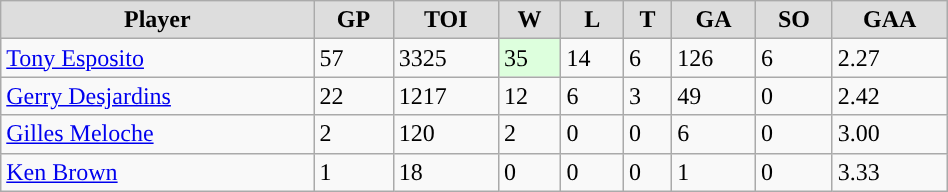<table class="wikitable" width="50%">
<tr align="center"  bgcolor="#dddddd">
<td><strong>Player</strong></td>
<td><strong>GP</strong></td>
<td><strong>TOI</strong></td>
<td><strong>W</strong></td>
<td><strong>L</strong></td>
<td><strong>T</strong></td>
<td><strong>GA</strong></td>
<td><strong>SO</strong></td>
<td><strong>GAA</strong></td>
</tr>
<tr>
<td><a href='#'>Tony Esposito</a></td>
<td>57</td>
<td>3325</td>
<td style="background:#DDFFDD;">35</td>
<td>14</td>
<td>6</td>
<td>126</td>
<td>6</td>
<td>2.27</td>
</tr>
<tr>
<td><a href='#'>Gerry Desjardins</a></td>
<td>22</td>
<td>1217</td>
<td>12</td>
<td>6</td>
<td>3</td>
<td>49</td>
<td>0</td>
<td>2.42</td>
</tr>
<tr>
<td><a href='#'>Gilles Meloche</a></td>
<td>2</td>
<td>120</td>
<td>2</td>
<td>0</td>
<td>0</td>
<td>6</td>
<td>0</td>
<td>3.00</td>
</tr>
<tr>
<td><a href='#'>Ken Brown</a></td>
<td>1</td>
<td>18</td>
<td>0</td>
<td>0</td>
<td>0</td>
<td>1</td>
<td>0</td>
<td>3.33</td>
</tr>
</table>
